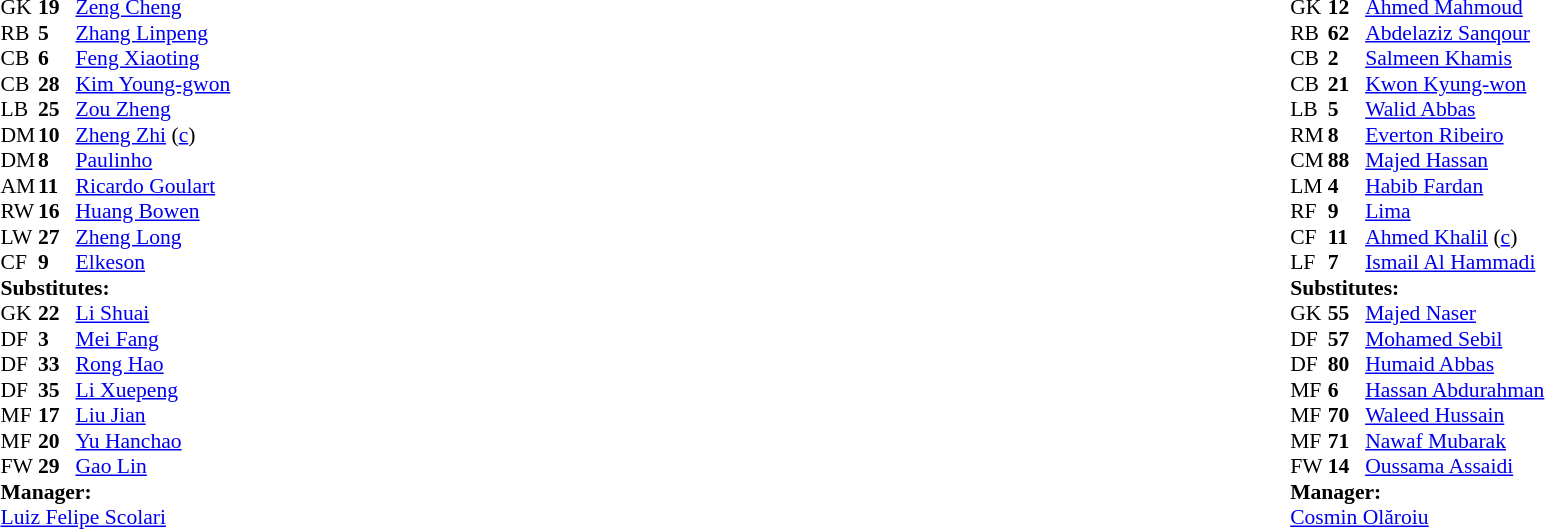<table style="width:100%;">
<tr>
<td style="vertical-align:top; width:50%;"><br><table style="font-size: 90%" cellspacing="0" cellpadding="0">
<tr>
<th width="25"></th>
<th width="25"></th>
</tr>
<tr>
<td>GK</td>
<td><strong>19</strong></td>
<td> <a href='#'>Zeng Cheng</a></td>
<td></td>
<td></td>
</tr>
<tr>
<td>RB</td>
<td><strong>5</strong></td>
<td> <a href='#'>Zhang Linpeng</a></td>
</tr>
<tr>
<td>CB</td>
<td><strong>6</strong></td>
<td> <a href='#'>Feng Xiaoting</a></td>
</tr>
<tr>
<td>CB</td>
<td><strong>28</strong></td>
<td> <a href='#'>Kim Young-gwon</a></td>
</tr>
<tr>
<td>LB</td>
<td><strong>25</strong></td>
<td> <a href='#'>Zou Zheng</a></td>
<td></td>
</tr>
<tr>
<td>DM</td>
<td><strong>10</strong></td>
<td> <a href='#'>Zheng Zhi</a> (<a href='#'>c</a>)</td>
</tr>
<tr>
<td>DM</td>
<td><strong>8</strong></td>
<td> <a href='#'>Paulinho</a></td>
</tr>
<tr>
<td>AM</td>
<td><strong>11</strong></td>
<td> <a href='#'>Ricardo Goulart</a></td>
<td></td>
<td></td>
</tr>
<tr>
<td>RW</td>
<td><strong>16</strong></td>
<td> <a href='#'>Huang Bowen</a></td>
<td></td>
</tr>
<tr>
<td>LW</td>
<td><strong>27</strong></td>
<td> <a href='#'>Zheng Long</a></td>
<td></td>
<td></td>
</tr>
<tr>
<td>CF</td>
<td><strong>9</strong></td>
<td> <a href='#'>Elkeson</a></td>
</tr>
<tr>
<td colspan=3><strong>Substitutes:</strong></td>
</tr>
<tr>
<td>GK</td>
<td><strong>22</strong></td>
<td> <a href='#'>Li Shuai</a></td>
<td></td>
<td></td>
</tr>
<tr>
<td>DF</td>
<td><strong>3</strong></td>
<td> <a href='#'>Mei Fang</a></td>
</tr>
<tr>
<td>DF</td>
<td><strong>33</strong></td>
<td> <a href='#'>Rong Hao</a></td>
</tr>
<tr>
<td>DF</td>
<td><strong>35</strong></td>
<td> <a href='#'>Li Xuepeng</a></td>
</tr>
<tr>
<td>MF</td>
<td><strong>17</strong></td>
<td> <a href='#'>Liu Jian</a></td>
<td></td>
<td></td>
</tr>
<tr>
<td>MF</td>
<td><strong>20</strong></td>
<td> <a href='#'>Yu Hanchao</a></td>
</tr>
<tr>
<td>FW</td>
<td><strong>29</strong></td>
<td> <a href='#'>Gao Lin</a></td>
<td></td>
<td></td>
</tr>
<tr>
<td colspan=3><strong>Manager:</strong></td>
</tr>
<tr>
<td colspan=4> <a href='#'>Luiz Felipe Scolari</a></td>
</tr>
</table>
</td>
<td style="vertical-align:top; width:50%"><br><table cellspacing="0" cellpadding="0" style="font-size:90%; margin:auto">
<tr>
<th width=25></th>
<th width=25></th>
</tr>
<tr>
<td>GK</td>
<td><strong>12</strong></td>
<td> <a href='#'>Ahmed Mahmoud</a></td>
</tr>
<tr>
<td>RB</td>
<td><strong>62</strong></td>
<td> <a href='#'>Abdelaziz Sanqour</a></td>
</tr>
<tr>
<td>CB</td>
<td><strong>2</strong></td>
<td> <a href='#'>Salmeen Khamis</a></td>
<td></td>
</tr>
<tr>
<td>CB</td>
<td><strong>21</strong></td>
<td> <a href='#'>Kwon Kyung-won</a></td>
</tr>
<tr>
<td>LB</td>
<td><strong>5</strong></td>
<td> <a href='#'>Walid Abbas</a></td>
</tr>
<tr>
<td>RM</td>
<td><strong>8</strong></td>
<td> <a href='#'>Everton Ribeiro</a></td>
</tr>
<tr>
<td>CM</td>
<td><strong>88</strong></td>
<td> <a href='#'>Majed Hassan</a></td>
<td></td>
<td></td>
</tr>
<tr>
<td>LM</td>
<td><strong>4</strong></td>
<td> <a href='#'>Habib Fardan</a></td>
<td></td>
<td></td>
</tr>
<tr>
<td>RF</td>
<td><strong>9</strong></td>
<td> <a href='#'>Lima</a></td>
</tr>
<tr>
<td>CF</td>
<td><strong>11</strong></td>
<td> <a href='#'>Ahmed Khalil</a> (<a href='#'>c</a>)</td>
<td></td>
<td></td>
</tr>
<tr>
<td>LF</td>
<td><strong>7</strong></td>
<td> <a href='#'>Ismail Al Hammadi</a></td>
</tr>
<tr>
<td colspan=3><strong>Substitutes:</strong></td>
</tr>
<tr>
<td>GK</td>
<td><strong>55</strong></td>
<td> <a href='#'>Majed Naser</a></td>
</tr>
<tr>
<td>DF</td>
<td><strong>57</strong></td>
<td> <a href='#'>Mohamed Sebil</a></td>
<td></td>
<td></td>
</tr>
<tr>
<td>DF</td>
<td><strong>80</strong></td>
<td> <a href='#'>Humaid Abbas</a></td>
<td></td>
<td></td>
</tr>
<tr>
<td>MF</td>
<td><strong>6</strong></td>
<td> <a href='#'>Hassan Abdurahman</a></td>
</tr>
<tr>
<td>MF</td>
<td><strong>70</strong></td>
<td> <a href='#'>Waleed Hussain</a></td>
</tr>
<tr>
<td>MF</td>
<td><strong>71</strong></td>
<td> <a href='#'>Nawaf Mubarak</a></td>
</tr>
<tr>
<td>FW</td>
<td><strong>14</strong></td>
<td> <a href='#'>Oussama Assaidi</a></td>
<td></td>
<td></td>
</tr>
<tr>
<td colspan=3><strong>Manager:</strong></td>
</tr>
<tr>
<td colspan=3> <a href='#'>Cosmin Olăroiu</a></td>
</tr>
</table>
</td>
</tr>
</table>
